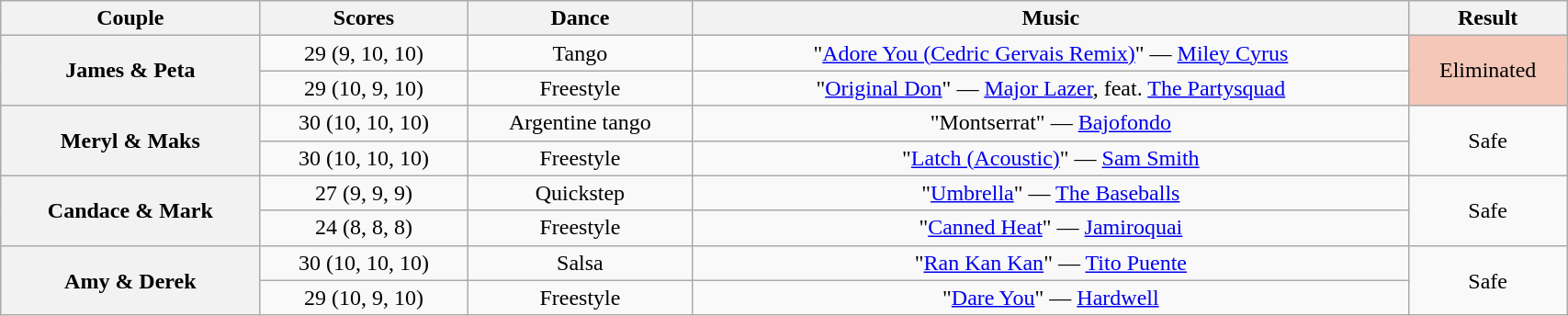<table class="wikitable sortable" style="text-align:center; width:90%">
<tr>
<th scope="col">Couple</th>
<th scope="col">Scores</th>
<th scope="col" class="unsortable">Dance</th>
<th scope="col" class="unsortable">Music</th>
<th scope="col" class="unsortable">Result</th>
</tr>
<tr>
<th scope="row" rowspan=2>James & Peta</th>
<td>29 (9, 10, 10)</td>
<td>Tango</td>
<td>"<a href='#'>Adore You (Cedric Gervais Remix)</a>" — <a href='#'>Miley Cyrus</a></td>
<td rowspan=2 bgcolor=f4c7b8>Eliminated</td>
</tr>
<tr>
<td>29 (10, 9, 10)</td>
<td>Freestyle</td>
<td>"<a href='#'>Original Don</a>" — <a href='#'>Major Lazer</a>, feat. <a href='#'>The Partysquad</a></td>
</tr>
<tr>
<th scope="row" rowspan=2>Meryl & Maks</th>
<td>30 (10, 10, 10)</td>
<td>Argentine tango</td>
<td>"Montserrat" — <a href='#'>Bajofondo</a></td>
<td rowspan=2>Safe</td>
</tr>
<tr>
<td>30 (10, 10, 10)</td>
<td>Freestyle</td>
<td>"<a href='#'>Latch (Acoustic)</a>" — <a href='#'>Sam Smith</a></td>
</tr>
<tr>
<th scope="row" rowspan=2>Candace & Mark</th>
<td>27 (9, 9, 9)</td>
<td>Quickstep</td>
<td>"<a href='#'>Umbrella</a>" — <a href='#'>The Baseballs</a></td>
<td rowspan=2>Safe</td>
</tr>
<tr>
<td>24 (8, 8, 8)</td>
<td>Freestyle</td>
<td>"<a href='#'>Canned Heat</a>" — <a href='#'>Jamiroquai</a></td>
</tr>
<tr>
<th scope="row" rowspan=2>Amy & Derek</th>
<td>30 (10, 10, 10)</td>
<td>Salsa</td>
<td>"<a href='#'>Ran Kan Kan</a>" — <a href='#'>Tito Puente</a></td>
<td rowspan=2>Safe</td>
</tr>
<tr>
<td>29 (10, 9, 10)</td>
<td>Freestyle</td>
<td>"<a href='#'>Dare You</a>" — <a href='#'>Hardwell</a></td>
</tr>
</table>
